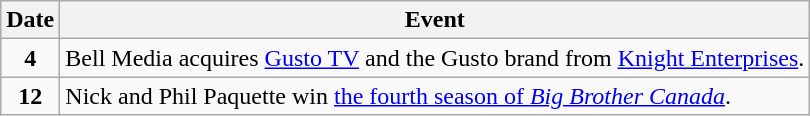<table class="wikitable">
<tr>
<th>Date</th>
<th>Event</th>
</tr>
<tr>
<td style="text-align:center;"><strong>4</strong></td>
<td>Bell Media acquires <a href='#'>Gusto TV</a> and the Gusto brand from <a href='#'>Knight Enterprises</a>.</td>
</tr>
<tr>
<td style="text-align:center;"><strong>12</strong></td>
<td>Nick and Phil Paquette win <a href='#'>the fourth season of <em>Big Brother Canada</em></a>.</td>
</tr>
</table>
